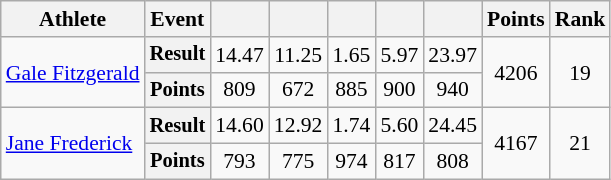<table class=wikitable style=font-size:90%;text-align:center>
<tr>
<th>Athlete</th>
<th>Event</th>
<th></th>
<th></th>
<th></th>
<th></th>
<th></th>
<th>Points</th>
<th>Rank</th>
</tr>
<tr>
<td align=left rowspan=2><a href='#'>Gale Fitzgerald</a></td>
<th style=font-size:95%>Result</th>
<td>14.47</td>
<td>11.25</td>
<td>1.65</td>
<td>5.97</td>
<td>23.97</td>
<td rowspan=2>4206</td>
<td rowspan=2>19</td>
</tr>
<tr>
<th style=font-size:95%>Points</th>
<td>809</td>
<td>672</td>
<td>885</td>
<td>900</td>
<td>940</td>
</tr>
<tr>
<td align=left rowspan=2><a href='#'>Jane Frederick</a></td>
<th style=font-size:95%>Result</th>
<td>14.60</td>
<td>12.92</td>
<td>1.74</td>
<td>5.60</td>
<td>24.45</td>
<td rowspan=2>4167</td>
<td rowspan=2>21</td>
</tr>
<tr>
<th style=font-size:95%>Points</th>
<td>793</td>
<td>775</td>
<td>974</td>
<td>817</td>
<td>808</td>
</tr>
</table>
